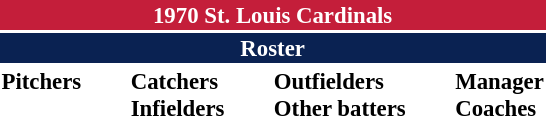<table class="toccolours" style="font-size: 95%;">
<tr>
<th colspan="10" style="background-color: #c41e3a; color: white; text-align: center;">1970 St. Louis Cardinals</th>
</tr>
<tr>
<td colspan="10" style="background-color: #0a2252; color: white; text-align: center;"><strong>Roster</strong></td>
</tr>
<tr>
<td valign="top"><strong>Pitchers</strong><br>




















</td>
<td width="25px"></td>
<td valign="top"><strong>Catchers</strong><br>


<strong>Infielders</strong>










</td>
<td width="25px"></td>
<td valign="top"><strong>Outfielders</strong><br>








<strong>Other batters</strong>

</td>
<td width="25px"></td>
<td valign="top"><strong>Manager</strong><br>
<strong>Coaches</strong>





</td>
</tr>
</table>
